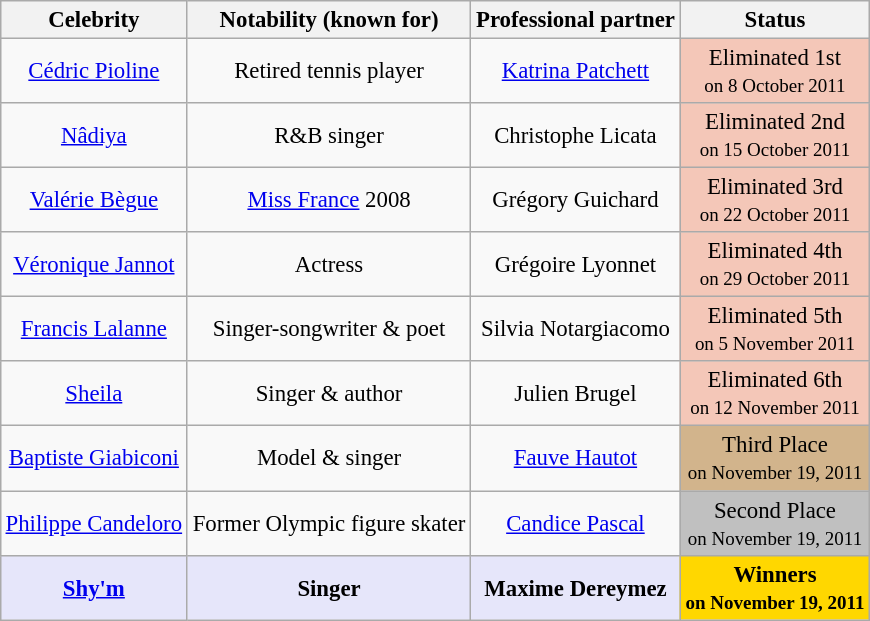<table class="wikitable" style="text-align: center; white-space:nowrap; margin:auto; font-size:95%;">
<tr>
<th>Celebrity</th>
<th>Notability (known for)</th>
<th>Professional partner</th>
<th>Status</th>
</tr>
<tr>
<td><a href='#'>Cédric Pioline</a></td>
<td>Retired tennis player</td>
<td><a href='#'>Katrina Patchett</a></td>
<td style="background:#f4c7b8;">Eliminated 1st<br><small>on 8 October 2011</small></td>
</tr>
<tr>
<td><a href='#'>Nâdiya</a></td>
<td>R&B singer</td>
<td>Christophe Licata</td>
<td style="background:#f4c7b8;">Eliminated 2nd<br><small>on 15 October 2011</small></td>
</tr>
<tr>
<td><a href='#'>Valérie Bègue</a></td>
<td><a href='#'>Miss France</a> 2008</td>
<td>Grégory Guichard</td>
<td style="background:#f4c7b8;">Eliminated 3rd<br><small>on 22 October 2011</small></td>
</tr>
<tr>
<td><a href='#'>Véronique Jannot</a></td>
<td>Actress</td>
<td>Grégoire Lyonnet</td>
<td style="background:#f4c7b8;">Eliminated 4th<br><small>on 29 October 2011</small></td>
</tr>
<tr>
<td><a href='#'>Francis Lalanne</a></td>
<td>Singer-songwriter & poet</td>
<td>Silvia Notargiacomo</td>
<td style="background:#f4c7b8;">Eliminated 5th<br><small>on 5 November 2011</small></td>
</tr>
<tr>
<td><a href='#'>Sheila</a></td>
<td>Singer & author</td>
<td>Julien Brugel</td>
<td style="background:#f4c7b8;">Eliminated 6th<br><small>on 12 November 2011</small></td>
</tr>
<tr>
<td><a href='#'>Baptiste Giabiconi</a></td>
<td>Model & singer</td>
<td><a href='#'>Fauve Hautot</a></td>
<td bgcolor="Tan">Third Place<br><small>on November 19, 2011</small></td>
</tr>
<tr>
<td><a href='#'>Philippe Candeloro</a></td>
<td>Former Olympic figure skater</td>
<td><a href='#'>Candice Pascal</a></td>
<td bgcolor="silver">Second Place<br><small>on November 19, 2011</small></td>
</tr>
<tr>
<td bgcolor="lavender"><strong><a href='#'>Shy'm</a></strong></td>
<td bgcolor="lavender"><strong>Singer</strong></td>
<td bgcolor="lavender"><strong>Maxime Dereymez</strong></td>
<td bgcolor="gold"><strong>Winners<br><small>on November 19, 2011</small></strong></td>
</tr>
</table>
